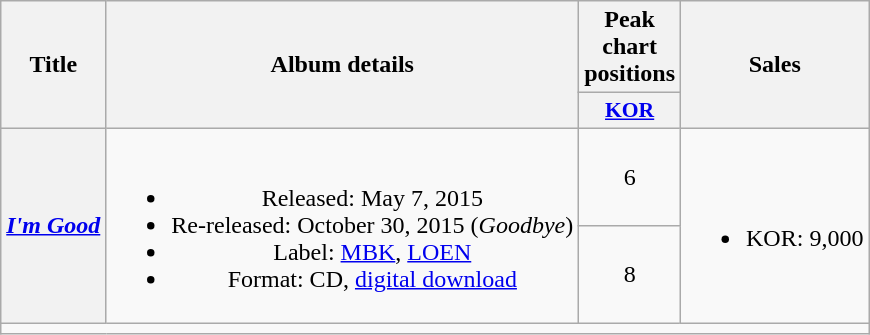<table class="wikitable plainrowheaders" style="text-align:center">
<tr>
<th rowspan="2">Title</th>
<th rowspan="2">Album details</th>
<th scope="col">Peak chart positions</th>
<th rowspan="2">Sales</th>
</tr>
<tr>
<th rowspan="1" scope="col" style="width:3em;font-size:90%"><a href='#'>KOR</a><br></th>
</tr>
<tr>
<th scope="row" rowspan="2"><em><a href='#'>I'm Good</a></em></th>
<td rowspan="2"><br><ul><li>Released: May 7, 2015 </li><li>Re-released: October 30, 2015 (<em>Goodbye</em>)</li><li>Label: <a href='#'>MBK</a>, <a href='#'>LOEN</a></li><li>Format: CD, <a href='#'>digital download</a></li></ul></td>
<td>6</td>
<td rowspan="2"><br><ul><li>KOR: 9,000</li></ul></td>
</tr>
<tr>
<td>8</td>
</tr>
<tr>
<td colspan="4"></td>
</tr>
</table>
